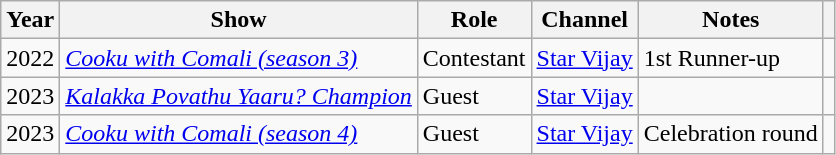<table class="wikitable sortable" style="font-size: 100%;">
<tr>
<th>Year</th>
<th>Show</th>
<th class="unsortable">Role</th>
<th class="unsortable">Channel</th>
<th class="unsortable">Notes</th>
<th scope="col" class="unsortable"></th>
</tr>
<tr>
<td rowspan="1">2022</td>
<td><em><a href='#'>Cooku with Comali (season 3)</a></em></td>
<td>Contestant</td>
<td><a href='#'>Star Vijay</a></td>
<td>1st Runner-up</td>
<td></td>
</tr>
<tr>
<td rowspan="1">2023</td>
<td><em><a href='#'>Kalakka Povathu Yaaru? Champion</a></em></td>
<td>Guest</td>
<td><a href='#'>Star Vijay</a></td>
<td></td>
<td></td>
</tr>
<tr>
<td>2023</td>
<td><a href='#'><em>Cooku with Comali (season 4)</em></a></td>
<td>Guest</td>
<td><a href='#'>Star Vijay</a></td>
<td>Celebration round</td>
<td></td>
</tr>
</table>
